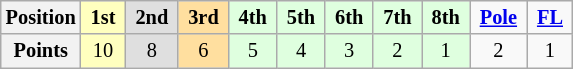<table class="wikitable" style="font-size:85%; text-align:center">
<tr>
<th>Position</th>
<td style="background:#ffffbf;"> <strong>1st</strong> </td>
<td style="background:#dfdfdf;"> <strong>2nd</strong> </td>
<td style="background:#ffdf9f;"> <strong>3rd</strong> </td>
<td style="background:#dfffdf;"> <strong>4th</strong> </td>
<td style="background:#dfffdf;"> <strong>5th</strong> </td>
<td style="background:#dfffdf;"> <strong>6th</strong> </td>
<td style="background:#dfffdf;"> <strong>7th</strong> </td>
<td style="background:#dfffdf;"> <strong>8th</strong> </td>
<td> <strong><a href='#'>Pole</a></strong> </td>
<td> <strong><a href='#'>FL</a></strong> </td>
</tr>
<tr>
<th>Points</th>
<td style="background:#ffffbf;">10</td>
<td style="background:#dfdfdf;">8</td>
<td style="background:#ffdf9f;">6</td>
<td style="background:#dfffdf;">5</td>
<td style="background:#dfffdf;">4</td>
<td style="background:#dfffdf;">3</td>
<td style="background:#dfffdf;">2</td>
<td style="background:#dfffdf;">1</td>
<td>2</td>
<td>1</td>
</tr>
</table>
